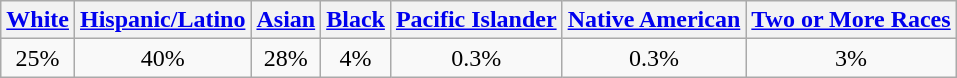<table class="wikitable">
<tr>
<th><a href='#'>White</a></th>
<th><a href='#'>Hispanic/Latino</a></th>
<th><a href='#'>Asian</a></th>
<th><a href='#'>Black</a></th>
<th><a href='#'>Pacific Islander</a></th>
<th><a href='#'>Native American</a></th>
<th><a href='#'>Two or More Races</a></th>
</tr>
<tr style="text-align:center;">
<td>25%</td>
<td>40%</td>
<td>28%</td>
<td>4%</td>
<td>0.3%</td>
<td>0.3%</td>
<td>3%</td>
</tr>
</table>
